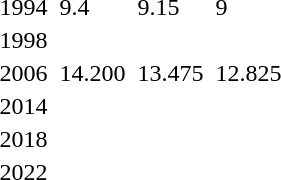<table>
<tr>
<td>1994</td>
<td></td>
<td>9.4</td>
<td></td>
<td>9.15</td>
<td></td>
<td>9</td>
</tr>
<tr>
<td>1998</td>
<td></td>
<td></td>
<td></td>
<td></td>
<td></td>
<td></td>
</tr>
<tr>
<td>2006</td>
<td></td>
<td>14.200</td>
<td></td>
<td>13.475</td>
<td></td>
<td>12.825</td>
</tr>
<tr>
<td>2014<br></td>
<td></td>
<td></td>
<td></td>
<td></td>
<td></td>
<td></td>
</tr>
<tr>
<td>2018<br></td>
<td></td>
<td></td>
<td></td>
<td></td>
<td></td>
<td></td>
</tr>
<tr>
<td>2022<br></td>
<td></td>
<td></td>
<td></td>
<td></td>
<td></td>
<td></td>
</tr>
</table>
